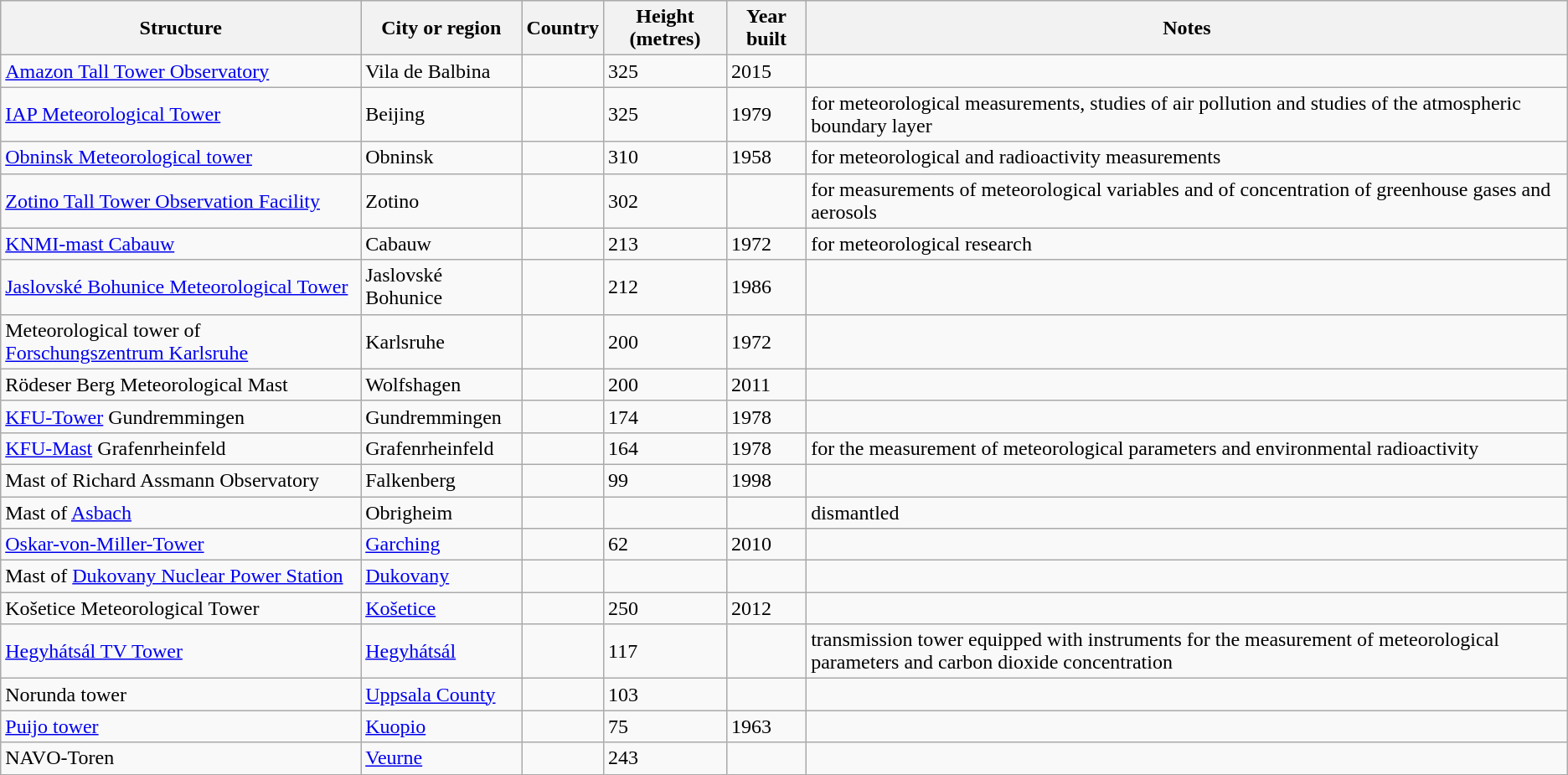<table class="sortable wikitable plainrowheaders">
<tr style="background:#ececec;">
<th>Structure</th>
<th>City or region</th>
<th>Country</th>
<th>Height (metres)</th>
<th>Year built</th>
<th scope="col" class="unsortable">Notes</th>
</tr>
<tr>
<td><a href='#'>Amazon Tall Tower Observatory</a></td>
<td>Vila de Balbina</td>
<td></td>
<td>325</td>
<td>2015</td>
<td></td>
</tr>
<tr>
<td><a href='#'>IAP Meteorological Tower</a></td>
<td>Beijing</td>
<td></td>
<td>325</td>
<td>1979</td>
<td>for meteorological measurements, studies of air pollution and studies of the atmospheric boundary layer</td>
</tr>
<tr>
<td><a href='#'>Obninsk Meteorological tower</a></td>
<td>Obninsk</td>
<td></td>
<td>310</td>
<td>1958</td>
<td>for meteorological and radioactivity measurements</td>
</tr>
<tr>
<td><a href='#'>Zotino Tall Tower Observation Facility</a></td>
<td>Zotino</td>
<td></td>
<td>302</td>
<td></td>
<td>for measurements of meteorological variables and of concentration of greenhouse gases and aerosols</td>
</tr>
<tr>
<td><a href='#'>KNMI-mast Cabauw</a></td>
<td>Cabauw</td>
<td></td>
<td>213</td>
<td>1972</td>
<td>for meteorological research</td>
</tr>
<tr>
<td><a href='#'>Jaslovské Bohunice Meteorological Tower</a></td>
<td>Jaslovské Bohunice</td>
<td></td>
<td>212</td>
<td>1986</td>
<td></td>
</tr>
<tr>
<td>Meteorological tower of <a href='#'>Forschungszentrum Karlsruhe</a></td>
<td>Karlsruhe</td>
<td></td>
<td>200</td>
<td>1972</td>
<td></td>
</tr>
<tr>
<td>Rödeser Berg Meteorological Mast</td>
<td>Wolfshagen</td>
<td></td>
<td>200</td>
<td>2011</td>
<td></td>
</tr>
<tr>
<td><a href='#'>KFU-Tower</a> Gundremmingen</td>
<td>Gundremmingen</td>
<td></td>
<td>174</td>
<td>1978</td>
<td></td>
</tr>
<tr>
<td><a href='#'>KFU-Mast</a> Grafenrheinfeld</td>
<td>Grafenrheinfeld</td>
<td></td>
<td>164</td>
<td>1978</td>
<td>for the measurement of meteorological parameters and environmental radioactivity</td>
</tr>
<tr>
<td>Mast of Richard Assmann Observatory</td>
<td>Falkenberg</td>
<td></td>
<td>99</td>
<td>1998</td>
<td></td>
</tr>
<tr>
<td>Mast of <a href='#'>Asbach</a></td>
<td>Obrigheim</td>
<td></td>
<td></td>
<td></td>
<td>dismantled</td>
</tr>
<tr>
<td><a href='#'>Oskar-von-Miller-Tower</a></td>
<td><a href='#'>Garching</a></td>
<td></td>
<td>62</td>
<td>2010</td>
<td></td>
</tr>
<tr>
<td>Mast of <a href='#'>Dukovany Nuclear Power Station</a></td>
<td><a href='#'>Dukovany</a></td>
<td></td>
<td></td>
<td></td>
<td></td>
</tr>
<tr>
<td>Košetice Meteorological Tower</td>
<td><a href='#'>Košetice</a></td>
<td></td>
<td>250</td>
<td>2012</td>
<td></td>
</tr>
<tr>
<td><a href='#'>Hegyhátsál TV Tower</a></td>
<td><a href='#'>Hegyhátsál</a></td>
<td></td>
<td>117</td>
<td></td>
<td>transmission tower equipped with instruments for the measurement of meteorological parameters and carbon dioxide concentration</td>
</tr>
<tr>
<td>Norunda tower</td>
<td><a href='#'>Uppsala County</a></td>
<td></td>
<td>103</td>
<td></td>
<td></td>
</tr>
<tr>
<td><a href='#'>Puijo tower</a></td>
<td><a href='#'>Kuopio</a></td>
<td></td>
<td>75</td>
<td>1963</td>
<td></td>
</tr>
<tr>
<td>NAVO-Toren</td>
<td><a href='#'>Veurne</a></td>
<td></td>
<td>243</td>
<td></td>
<td></td>
</tr>
</table>
